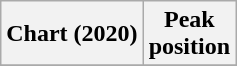<table class="wikitable sortable plainrowheaders" style="text-align:center">
<tr>
<th scope="col">Chart (2020)</th>
<th scope="col">Peak<br>position</th>
</tr>
<tr>
</tr>
</table>
